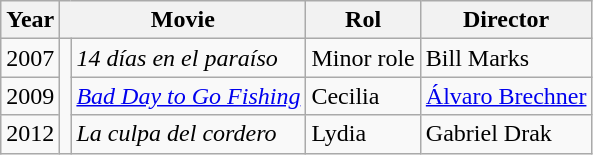<table class="wikitable">
<tr>
<th>Year</th>
<th colspan="2">Movie</th>
<th>Rol</th>
<th>Director</th>
</tr>
<tr>
<td>2007</td>
<td rowspan="3"></td>
<td><em>14 días en el paraíso</em></td>
<td>Minor role</td>
<td>Bill Marks</td>
</tr>
<tr>
<td>2009</td>
<td><em><a href='#'>Bad Day to Go Fishing</a></em></td>
<td>Cecilia</td>
<td><a href='#'>Álvaro Brechner</a></td>
</tr>
<tr>
<td>2012</td>
<td><em>La culpa del cordero</em></td>
<td>Lydia</td>
<td>Gabriel Drak</td>
</tr>
</table>
